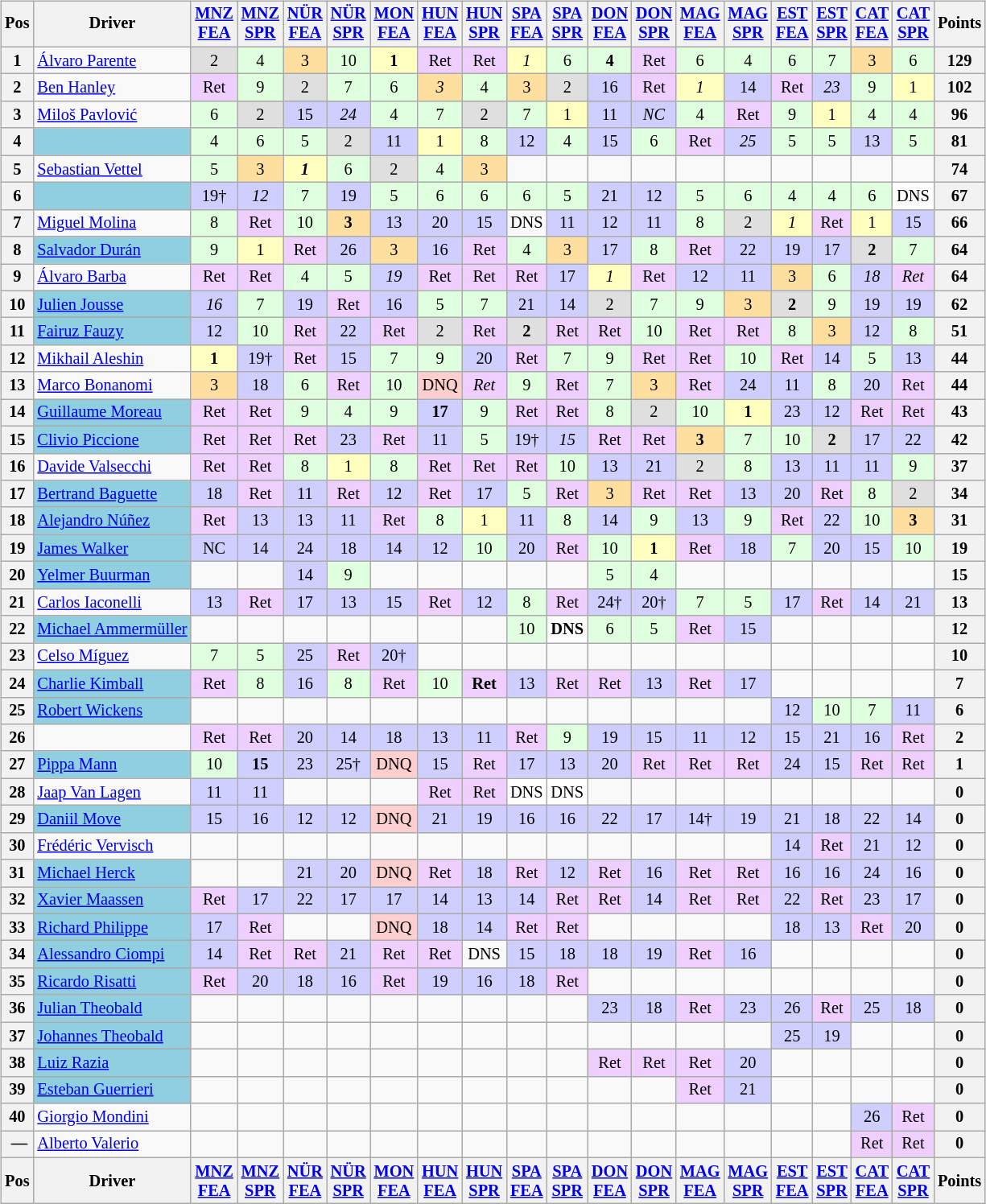<table>
<tr>
<td><br><table class="wikitable" style="font-size:85%; text-align:center">
<tr>
<th valign="middle">Pos</th>
<th valign="middle">Driver</th>
<th><a href='#'>MNZ<br>FEA</a><br> </th>
<th><a href='#'>MNZ<br>SPR</a><br> </th>
<th><a href='#'>NÜR<br>FEA</a><br> </th>
<th><a href='#'>NÜR<br>SPR</a><br> </th>
<th><a href='#'>MON<br>FEA</a><br> </th>
<th><a href='#'>HUN<br>FEA</a><br> </th>
<th><a href='#'>HUN<br>SPR</a><br> </th>
<th><a href='#'>SPA<br>FEA</a><br> </th>
<th><a href='#'>SPA<br>SPR</a><br> </th>
<th><a href='#'>DON<br>FEA</a><br> </th>
<th><a href='#'>DON<br>SPR</a><br> </th>
<th><a href='#'>MAG<br>FEA</a><br> </th>
<th><a href='#'>MAG<br>SPR</a><br> </th>
<th><a href='#'>EST<br>FEA</a><br> </th>
<th><a href='#'>EST<br>SPR</a><br> </th>
<th><a href='#'>CAT<br>FEA</a><br> </th>
<th><a href='#'>CAT<br>SPR</a><br> </th>
<th valign="middle">Points</th>
</tr>
<tr>
<th>1</th>
<td align="left"> <a href='#'>Álvaro Parente</a></td>
<td style="background:#dfdfdf;">2</td>
<td style="background:#dfffdf;">4</td>
<td style="background:#ffdf9f;">3</td>
<td style="background:#dfffdf;">10</td>
<td style="background:#ffffbf;"><strong>1</strong></td>
<td style="background:#efcfff;">Ret</td>
<td style="background:#efcfff;">Ret</td>
<td style="background:#ffffbf;"><em>1</em></td>
<td style="background:#dfffdf;">6</td>
<td style="background:#dfffdf;"><strong>4</strong></td>
<td style="background:#efcfff;">Ret</td>
<td style="background:#dfffdf;">6</td>
<td style="background:#dfffdf;">4</td>
<td style="background:#dfffdf;">6</td>
<td style="background:#dfffdf;">7</td>
<td style="background:#ffdf9f;">3</td>
<td style="background:#dfffdf;">6</td>
<th>129</th>
</tr>
<tr>
<th>2</th>
<td align="left"> <a href='#'>Ben Hanley</a></td>
<td style="background:#efcfff;">Ret</td>
<td style="background:#dfffdf;">9</td>
<td style="background:#dfdfdf;">2</td>
<td style="background:#dfffdf;">7</td>
<td style="background:#dfffdf;">6</td>
<td style="background:#ffdf9f;"><em>3</em></td>
<td style="background:#dfffdf;">4</td>
<td style="background:#ffdf9f;">3</td>
<td style="background:#dfdfdf;">2</td>
<td style="background:#cfcfff;">16</td>
<td style="background:#efcfff;">Ret</td>
<td style="background:#ffffbf;"><em>1</em></td>
<td style="background:#cfcfff;">14</td>
<td style="background:#efcfff;">Ret</td>
<td style="background:#cfcfff;"><em>23</em></td>
<td style="background:#dfffdf;">9</td>
<td style="background:#ffffbf;">1</td>
<th>102</th>
</tr>
<tr>
<th>3</th>
<td align="left"> <a href='#'>Miloš Pavlović</a></td>
<td style="background:#dfffdf;">6</td>
<td style="background:#dfdfdf;">2</td>
<td style="background:#cfcfff;">15</td>
<td style="background:#cfcfff;"><em>24</em></td>
<td style="background:#dfffdf;">4</td>
<td style="background:#dfffdf;">7</td>
<td style="background:#dfdfdf;">2</td>
<td style="background:#dfffdf;">7</td>
<td style="background:#ffffbf;">1</td>
<td style="background:#cfcfff;">11</td>
<td style="background:#cfcfff;"><em>NC</em></td>
<td style="background:#dfffdf;">4</td>
<td style="background:#efcfff;">Ret</td>
<td style="background:#dfffdf;">9</td>
<td style="background:#ffffbf;">1</td>
<td style="background:#dfffdf;">4</td>
<td style="background:#dfffdf;">4</td>
<th>96</th>
</tr>
<tr>
<th>4</th>
<td align=left style="background:#8FCFDF;"></td>
<td style="background:#dfffdf;">4</td>
<td style="background:#dfffdf;">6</td>
<td style="background:#dfffdf;">5</td>
<td style="background:#dfdfdf;">2</td>
<td style="background:#cfcfff;">11</td>
<td style="background:#ffffbf;">1</td>
<td style="background:#dfffdf;">8</td>
<td style="background:#cfcfff;">12</td>
<td style="background:#dfffdf;">4</td>
<td style="background:#cfcfff;">15</td>
<td style="background:#dfffdf;">6</td>
<td style="background:#efcfff;">Ret</td>
<td style="background:#cfcfff;"><em>25</em></td>
<td style="background:#dfffdf;">5</td>
<td style="background:#dfffdf;">5</td>
<td style="background:#cfcfff;">13</td>
<td style="background:#dfffdf;">5</td>
<th>81</th>
</tr>
<tr>
<th>5</th>
<td align="left"> <a href='#'>Sebastian Vettel</a></td>
<td style="background:#dfffdf;">5</td>
<td style="background:#ffdf9f;">3</td>
<td style="background:#ffffbf;"><strong><em>1</em></strong></td>
<td style="background:#dfffdf;">6</td>
<td style="background:#dfdfdf;">2</td>
<td style="background:#dfffdf;">4</td>
<td style="background:#ffdf9f;">3</td>
<td></td>
<td></td>
<td></td>
<td></td>
<td></td>
<td></td>
<td></td>
<td></td>
<td></td>
<td></td>
<th>74</th>
</tr>
<tr>
<th>6</th>
<td align=left style="background:#8FCFDF;"></td>
<td style="background:#cfcfff;">19†</td>
<td style="background:#cfcfff;"><em>12</em></td>
<td style="background:#dfffdf;">7</td>
<td style="background:#cfcfff;">19</td>
<td style="background:#dfffdf;">5</td>
<td style="background:#dfffdf;">6</td>
<td style="background:#dfffdf;">6</td>
<td style="background:#dfffdf;">6</td>
<td style="background:#dfffdf;">5</td>
<td style="background:#cfcfff;">21</td>
<td style="background:#cfcfff;">12</td>
<td style="background:#dfffdf;">5</td>
<td style="background:#dfffdf;">6</td>
<td style="background:#dfffdf;">4</td>
<td style="background:#dfffdf;">4</td>
<td style="background:#dfffdf;">6</td>
<td style="background:#ffffff;">DNS</td>
<th>67</th>
</tr>
<tr>
<th>7</th>
<td align="left"> <a href='#'>Miguel Molina</a></td>
<td style="background:#dfffdf;">8</td>
<td style="background:#efcfff;">Ret</td>
<td style="background:#dfffdf;">10</td>
<td style="background:#ffdf9f;"><strong>3</strong></td>
<td style="background:#cfcfff;">13</td>
<td style="background:#cfcfff;">20</td>
<td style="background:#cfcfff;">15</td>
<td>DNS</td>
<td style="background:#cfcfff;">11</td>
<td style="background:#cfcfff;">12</td>
<td style="background:#cfcfff;">11</td>
<td style="background:#dfffdf;">8</td>
<td style="background:#dfdfdf;">2</td>
<td style="background:#ffffbf;"><em>1</em></td>
<td style="background:#efcfff;">Ret</td>
<td style="background:#ffffbf;">1</td>
<td style="background:#cfcfff;">15</td>
<th>66</th>
</tr>
<tr>
<th>8</th>
<td align=left style="background:#8FCFDF;"> <a href='#'>Salvador Durán</a></td>
<td style="background:#dfffdf;">9</td>
<td style="background:#ffffbf;">1</td>
<td style="background:#efcfff;">Ret</td>
<td style="background:#cfcfff;">26</td>
<td style="background:#ffdf9f;">3</td>
<td style="background:#cfcfff;">16</td>
<td style="background:#efcfff;">Ret</td>
<td style="background:#dfffdf;">4</td>
<td style="background:#ffdf9f;">3</td>
<td style="background:#cfcfff;">17</td>
<td style="background:#dfffdf;">8</td>
<td style="background:#efcfff;">Ret</td>
<td style="background:#cfcfff;">22</td>
<td style="background:#cfcfff;">19</td>
<td style="background:#cfcfff;">17</td>
<td style="background:#dfdfdf;"><strong>2</strong></td>
<td style="background:#dfffdf;">7</td>
<th>64</th>
</tr>
<tr>
<th>9</th>
<td align="left"> <a href='#'>Álvaro Barba</a></td>
<td style="background:#efcfff;">Ret</td>
<td style="background:#efcfff;">Ret</td>
<td style="background:#dfffdf;">4</td>
<td style="background:#dfffdf;">5</td>
<td style="background:#cfcfff;"><em>19</em></td>
<td style="background:#efcfff;">Ret</td>
<td style="background:#efcfff;">Ret</td>
<td style="background:#efcfff;">Ret</td>
<td style="background:#cfcfff;">17</td>
<td style="background:#ffffbf;"><em>1</em></td>
<td style="background:#efcfff;">Ret</td>
<td style="background:#cfcfff;">12</td>
<td style="background:#cfcfff;">11</td>
<td style="background:#ffdf9f;">3</td>
<td style="background:#dfffdf;">6</td>
<td style="background:#cfcfff;"><em>18</em></td>
<td style="background:#efcfff;"><em>Ret</em></td>
<th>64</th>
</tr>
<tr>
<th>10</th>
<td align=left style="background:#8FCFDF;"> <a href='#'>Julien Jousse</a></td>
<td style="background:#cfcfff;"><em>16</em></td>
<td style="background:#dfffdf;">7</td>
<td style="background:#cfcfff;">19</td>
<td style="background:#efcfff;">Ret</td>
<td style="background:#cfcfff;">16</td>
<td style="background:#dfffdf;">5</td>
<td style="background:#dfffdf;">7</td>
<td style="background:#cfcfff;">21</td>
<td style="background:#cfcfff;">14</td>
<td style="background:#dfdfdf;">2</td>
<td style="background:#dfffdf;">7</td>
<td style="background:#dfffdf;">9</td>
<td style="background:#ffdf9f;">3</td>
<td style="background:#dfdfdf;"><strong>2</strong></td>
<td style="background:#dfffdf;">9</td>
<td style="background:#cfcfff;">19</td>
<td style="background:#cfcfff;">19</td>
<th>62</th>
</tr>
<tr>
<th>11</th>
<td align=left style="background:#8FCFDF;"> <a href='#'>Fairuz Fauzy</a></td>
<td style="background:#cfcfff;">12</td>
<td style="background:#dfffdf;">10</td>
<td style="background:#efcfff;">Ret</td>
<td style="background:#cfcfff;">22</td>
<td style="background:#efcfff;">Ret</td>
<td style="background:#dfdfdf;">2</td>
<td style="background:#efcfff;">Ret</td>
<td style="background:#dfdfdf;"><strong>2</strong></td>
<td style="background:#efcfff;">Ret</td>
<td style="background:#efcfff;">Ret</td>
<td style="background:#dfffdf;">10</td>
<td style="background:#efcfff;">Ret</td>
<td style="background:#efcfff;">Ret</td>
<td style="background:#dfffdf;">8</td>
<td style="background:#ffdf9f;">3</td>
<td style="background:#cfcfff;">12</td>
<td style="background:#dfffdf;">8</td>
<th>51</th>
</tr>
<tr>
<th>12</th>
<td align="left"> <a href='#'>Mikhail Aleshin</a></td>
<td style="background:#ffffbf;"><strong>1</strong></td>
<td style="background:#cfcfff;">19†</td>
<td style="background:#efcfff;">Ret</td>
<td style="background:#cfcfff;">15</td>
<td style="background:#dfffdf;">7</td>
<td style="background:#dfffdf;">9</td>
<td style="background:#cfcfff;">20</td>
<td style="background:#efcfff;">Ret</td>
<td style="background:#dfffdf;">7</td>
<td style="background:#dfffdf;">9</td>
<td style="background:#efcfff;">Ret</td>
<td style="background:#efcfff;">Ret</td>
<td style="background:#dfffdf;">10</td>
<td style="background:#efcfff;">Ret</td>
<td style="background:#cfcfff;">14</td>
<td style="background:#dfffdf;">5</td>
<td style="background:#cfcfff;">13</td>
<th>44</th>
</tr>
<tr>
<th>13</th>
<td align="left"> <a href='#'>Marco Bonanomi</a></td>
<td style="background:#ffdf9f;">3</td>
<td style="background:#cfcfff;">18</td>
<td style="background:#dfffdf;">6</td>
<td style="background:#efcfff;">Ret</td>
<td style="background:#dfffdf;">10</td>
<td style="background:#ffcfcf;">DNQ</td>
<td style="background:#efcfff;"><em>Ret</em></td>
<td style="background:#dfffdf;">9</td>
<td style="background:#efcfff;">Ret</td>
<td style="background:#dfffdf;">7</td>
<td style="background:#ffdf9f;">3</td>
<td style="background:#efcfff;">Ret</td>
<td style="background:#cfcfff;">24</td>
<td style="background:#cfcfff;">11</td>
<td style="background:#dfffdf;">8</td>
<td style="background:#cfcfff;">20</td>
<td style="background:#efcfff;">Ret</td>
<th>44</th>
</tr>
<tr>
<th>14</th>
<td align=left style="background:#8FCFDF;"> <a href='#'>Guillaume Moreau</a></td>
<td style="background:#efcfff;">Ret</td>
<td style="background:#efcfff;">Ret</td>
<td style="background:#dfffdf;">9</td>
<td style="background:#dfffdf;">4</td>
<td style="background:#dfffdf;">9</td>
<td style="background:#cfcfff;"><strong>17</strong></td>
<td style="background:#dfffdf;">9</td>
<td style="background:#efcfff;">Ret</td>
<td style="background:#efcfff;">Ret</td>
<td style="background:#dfffdf;">8</td>
<td style="background:#dfdfdf;">2</td>
<td style="background:#dfffdf;">10</td>
<td style="background:#ffffbf;"><strong>1</strong></td>
<td style="background:#cfcfff;">23</td>
<td style="background:#cfcfff;">12</td>
<td style="background:#efcfff;">Ret</td>
<td style="background:#efcfff;">Ret</td>
<th>43</th>
</tr>
<tr>
<th>15</th>
<td align=left style="background:#8FCFDF;"> <a href='#'>Clivio Piccione</a></td>
<td style="background:#efcfff;">Ret</td>
<td style="background:#efcfff;">Ret</td>
<td style="background:#efcfff;">Ret</td>
<td style="background:#cfcfff;">23</td>
<td style="background:#efcfff;">Ret</td>
<td style="background:#cfcfff;">11</td>
<td style="background:#dfffdf;">5</td>
<td style="background:#cfcfff;">19†</td>
<td style="background:#cfcfff;"><em>15</em></td>
<td style="background:#efcfff;">Ret</td>
<td style="background:#efcfff;">Ret</td>
<td style="background:#ffdf9f;"><strong>3</strong></td>
<td style="background:#dfffdf;">7</td>
<td style="background:#dfffdf;">10</td>
<td style="background:#dfdfdf;"><strong>2</strong></td>
<td style="background:#cfcfff;">17</td>
<td style="background:#cfcfff;">22</td>
<th>42</th>
</tr>
<tr>
<th>16</th>
<td align="left"> <a href='#'>Davide Valsecchi</a></td>
<td style="background:#efcfff;">Ret</td>
<td style="background:#efcfff;">Ret</td>
<td style="background:#dfffdf;">8</td>
<td style="background:#ffffbf;">1</td>
<td style="background:#dfffdf;">8</td>
<td style="background:#efcfff;">Ret</td>
<td style="background:#efcfff;">Ret</td>
<td style="background:#efcfff;">Ret</td>
<td style="background:#dfffdf;">10</td>
<td style="background:#cfcfff;">13</td>
<td style="background:#cfcfff;">21</td>
<td style="background:#dfdfdf;">2</td>
<td style="background:#dfffdf;">8</td>
<td style="background:#cfcfff;">13</td>
<td style="background:#cfcfff;">11</td>
<td style="background:#cfcfff;">11</td>
<td style="background:#dfffdf;">9</td>
<th>37</th>
</tr>
<tr>
<th>17</th>
<td align=left style="background:#8FCFDF;"> <a href='#'>Bertrand Baguette</a></td>
<td style="background:#cfcfff;">18</td>
<td style="background:#efcfff;">Ret</td>
<td style="background:#cfcfff;">11</td>
<td style="background:#efcfff;">Ret</td>
<td style="background:#cfcfff;">12</td>
<td style="background:#efcfff;">Ret</td>
<td style="background:#cfcfff;">17</td>
<td style="background:#dfffdf;">5</td>
<td style="background:#efcfff;">Ret</td>
<td style="background:#ffdf9f;">3</td>
<td style="background:#efcfff;">Ret</td>
<td style="background:#efcfff;">Ret</td>
<td style="background:#cfcfff;">13</td>
<td style="background:#cfcfff;">20</td>
<td style="background:#efcfff;">Ret</td>
<td style="background:#dfffdf;">8</td>
<td style="background:#dfdfdf;">2</td>
<th>34</th>
</tr>
<tr>
<th>18</th>
<td align=left style="background:#8FCFDF;"> <a href='#'>Alejandro Núñez</a></td>
<td style="background:#efcfff;">Ret</td>
<td style="background:#cfcfff;">13</td>
<td style="background:#cfcfff;">13</td>
<td style="background:#cfcfff;">11</td>
<td style="background:#efcfff;">Ret</td>
<td style="background:#dfffdf;">8</td>
<td style="background:#ffffbf;">1</td>
<td style="background:#cfcfff;">11</td>
<td style="background:#dfffdf;">8</td>
<td style="background:#cfcfff;">14</td>
<td style="background:#dfffdf;">9</td>
<td style="background:#cfcfff;">13</td>
<td style="background:#dfffdf;">9</td>
<td style="background:#efcfff;">Ret</td>
<td style="background:#cfcfff;">22</td>
<td style="background:#dfffdf;">10</td>
<td style="background:#ffdf9f;"><strong>3</strong></td>
<th>31</th>
</tr>
<tr>
<th>19</th>
<td align=left style="background:#8FCFDF;"> <a href='#'>James Walker</a></td>
<td style="background:#cfcfff;">NC</td>
<td style="background:#cfcfff;">14</td>
<td style="background:#cfcfff;">24</td>
<td style="background:#cfcfff;">18</td>
<td style="background:#cfcfff;">14</td>
<td style="background:#cfcfff;">12</td>
<td style="background:#dfffdf;">10</td>
<td style="background:#cfcfff;">20</td>
<td style="background:#efcfff;">Ret</td>
<td style="background:#dfffdf;">10</td>
<td style="background:#ffffbf;"><strong>1</strong></td>
<td style="background:#efcfff;">Ret</td>
<td style="background:#cfcfff;">18</td>
<td style="background:#dfffdf;">7</td>
<td style="background:#cfcfff;">20</td>
<td style="background:#cfcfff;">15</td>
<td style="background:#dfffdf;">10</td>
<th>19</th>
</tr>
<tr>
<th>20</th>
<td align=left style="background:#8FCFDF;"> <a href='#'>Yelmer Buurman</a></td>
<td></td>
<td></td>
<td style="background:#cfcfff;">14</td>
<td style="background:#dfffdf;">9</td>
<td></td>
<td></td>
<td></td>
<td></td>
<td></td>
<td style="background:#dfffdf;">5</td>
<td style="background:#dfffdf;">4</td>
<td></td>
<td></td>
<td></td>
<td></td>
<td></td>
<td></td>
<th>15</th>
</tr>
<tr>
<th>21</th>
<td align="left"> <a href='#'>Carlos Iaconelli</a></td>
<td style="background:#cfcfff;">13</td>
<td style="background:#efcfff;">Ret</td>
<td style="background:#cfcfff;">17</td>
<td style="background:#cfcfff;">13</td>
<td style="background:#cfcfff;">15</td>
<td style="background:#efcfff;">Ret</td>
<td style="background:#cfcfff;">12</td>
<td style="background:#dfffdf;">8</td>
<td style="background:#efcfff;">Ret</td>
<td style="background:#cfcfff;">24†</td>
<td style="background:#cfcfff;">20†</td>
<td style="background:#dfffdf;">7</td>
<td style="background:#dfffdf;">5</td>
<td style="background:#cfcfff;">17</td>
<td style="background:#efcfff;">Ret</td>
<td style="background:#cfcfff;">14</td>
<td style="background:#cfcfff;">21</td>
<th>13</th>
</tr>
<tr>
<th>22</th>
<td align=left style="background:#8FCFDF;"> <a href='#'>Michael Ammermüller</a></td>
<td></td>
<td></td>
<td></td>
<td></td>
<td></td>
<td></td>
<td></td>
<td style="background:#dfffdf;">10</td>
<td style="background:#ffffff;"><strong>DNS</strong></td>
<td style="background:#dfffdf;">6</td>
<td style="background:#dfffdf;">5</td>
<td style="background:#efcfff;">Ret</td>
<td style="background:#cfcfff;">15</td>
<td></td>
<td></td>
<td></td>
<td></td>
<th>12</th>
</tr>
<tr>
<th>23</th>
<td align="left"> <a href='#'>Celso Míguez</a></td>
<td style="background:#dfffdf;">7</td>
<td style="background:#dfffdf;">5</td>
<td style="background:#cfcfff;">25</td>
<td style="background:#efcfff;">Ret</td>
<td style="background:#cfcfff;">20†</td>
<td></td>
<td></td>
<td></td>
<td></td>
<td></td>
<td></td>
<td></td>
<td></td>
<td></td>
<td></td>
<td></td>
<td></td>
<th>10</th>
</tr>
<tr>
<th>24</th>
<td align=left style="background:#8FCFDF;"> <a href='#'>Charlie Kimball</a></td>
<td style="background:#efcfff;">Ret</td>
<td style="background:#dfffdf;">8</td>
<td style="background:#cfcfff;">16</td>
<td style="background:#dfffdf;">8</td>
<td style="background:#efcfff;">Ret</td>
<td style="background:#dfffdf;">10</td>
<td style="background:#efcfff;"><strong>Ret</strong></td>
<td style="background:#cfcfff;">13</td>
<td style="background:#efcfff;">Ret</td>
<td style="background:#efcfff;">Ret</td>
<td style="background:#cfcfff;">13</td>
<td style="background:#efcfff;">Ret</td>
<td style="background:#cfcfff;">17</td>
<td></td>
<td></td>
<td></td>
<td></td>
<th>7</th>
</tr>
<tr>
<th>25</th>
<td align=left style="background:#8FCFDF;"> <a href='#'>Robert Wickens</a></td>
<td></td>
<td></td>
<td></td>
<td></td>
<td></td>
<td></td>
<td></td>
<td></td>
<td></td>
<td></td>
<td></td>
<td></td>
<td></td>
<td style="background:#cfcfff;">12</td>
<td style="background:#dfffdf;">10</td>
<td style="background:#dfffdf;">7</td>
<td style="background:#cfcfff;">11</td>
<th>6</th>
</tr>
<tr>
<th>26</th>
<td align="left"></td>
<td style="background:#efcfff;">Ret</td>
<td style="background:#efcfff;">Ret</td>
<td style="background:#cfcfff;">20</td>
<td style="background:#cfcfff;">14</td>
<td style="background:#cfcfff;">18</td>
<td style="background:#cfcfff;">13</td>
<td style="background:#cfcfff;">11</td>
<td style="background:#efcfff;">Ret</td>
<td style="background:#dfffdf;">9</td>
<td style="background:#cfcfff;">19</td>
<td style="background:#cfcfff;">15</td>
<td style="background:#cfcfff;">11</td>
<td style="background:#cfcfff;">12</td>
<td style="background:#cfcfff;">15</td>
<td style="background:#cfcfff;">21</td>
<td style="background:#cfcfff;">16</td>
<td style="background:#efcfff;">Ret</td>
<th>2</th>
</tr>
<tr>
<th>27</th>
<td align=left style="background:#8FCFDF;"> <a href='#'>Pippa Mann</a></td>
<td style="background:#dfffdf;">10</td>
<td style="background:#cfcfff;"><strong>15</strong></td>
<td style="background:#cfcfff;">23</td>
<td style="background:#cfcfff;">25†</td>
<td style="background:#ffcfcf;">DNQ</td>
<td style="background:#cfcfff;">15</td>
<td style="background:#efcfff;">Ret</td>
<td style="background:#cfcfff;">17</td>
<td style="background:#cfcfff;">13</td>
<td style="background:#cfcfff;">20</td>
<td style="background:#efcfff;">Ret</td>
<td style="background:#efcfff;">Ret</td>
<td style="background:#efcfff;">Ret</td>
<td style="background:#cfcfff;">24</td>
<td style="background:#cfcfff;">15</td>
<td style="background:#efcfff;">Ret</td>
<td style="background:#efcfff;">Ret</td>
<th>1</th>
</tr>
<tr>
<th>28</th>
<td align="left"> <a href='#'>Jaap Van Lagen</a></td>
<td style="background:#cfcfff;">11</td>
<td style="background:#cfcfff;">11</td>
<td></td>
<td></td>
<td></td>
<td style="background:#efcfff;">Ret</td>
<td style="background:#efcfff;">Ret</td>
<td style="background:#ffffff;">DNS</td>
<td style="background:#ffffff;">DNS</td>
<td></td>
<td></td>
<td></td>
<td></td>
<td></td>
<td></td>
<td></td>
<td></td>
<th>0</th>
</tr>
<tr>
<th>29</th>
<td align=left style="background:#8FCFDF;"> <a href='#'>Daniil Move</a></td>
<td style="background:#cfcfff;">15</td>
<td style="background:#cfcfff;">16</td>
<td style="background:#cfcfff;">12</td>
<td style="background:#cfcfff;">12</td>
<td style="background:#ffcfcf;">DNQ</td>
<td style="background:#cfcfff;">21</td>
<td style="background:#cfcfff;">19</td>
<td style="background:#cfcfff;">16</td>
<td style="background:#cfcfff;">16</td>
<td style="background:#cfcfff;">22</td>
<td style="background:#cfcfff;">17</td>
<td style="background:#cfcfff;">14†</td>
<td style="background:#cfcfff;">19</td>
<td style="background:#cfcfff;">21</td>
<td style="background:#cfcfff;">18</td>
<td style="background:#cfcfff;">22</td>
<td style="background:#cfcfff;">14</td>
<th>0</th>
</tr>
<tr>
<th>30</th>
<td align="left"> <a href='#'>Frédéric Vervisch</a></td>
<td></td>
<td></td>
<td></td>
<td></td>
<td></td>
<td></td>
<td></td>
<td></td>
<td></td>
<td></td>
<td></td>
<td></td>
<td></td>
<td style="background:#cfcfff;">14</td>
<td style="background:#efcfff;">Ret</td>
<td style="background:#cfcfff;">21</td>
<td style="background:#cfcfff;">12</td>
<th>0</th>
</tr>
<tr>
<th>31</th>
<td align=left style="background:#8FCFDF;"> <a href='#'>Michael Herck</a></td>
<td></td>
<td></td>
<td style="background:#cfcfff;">21</td>
<td style="background:#cfcfff;">20</td>
<td style="background:#ffcfcf;">DNQ</td>
<td style="background:#efcfff;">Ret</td>
<td style="background:#cfcfff;">18</td>
<td style="background:#efcfff;">Ret</td>
<td style="background:#cfcfff;">12</td>
<td style="background:#efcfff;">Ret</td>
<td style="background:#cfcfff;">16</td>
<td style="background:#efcfff;">Ret</td>
<td style="background:#efcfff;">Ret</td>
<td style="background:#cfcfff;">16</td>
<td style="background:#cfcfff;">16</td>
<td style="background:#cfcfff;">24</td>
<td style="background:#cfcfff;">16</td>
<th>0</th>
</tr>
<tr>
<th>32</th>
<td align=left style="background:#8FCFDF;"> <a href='#'>Xavier Maassen</a></td>
<td style="background:#efcfff;">Ret</td>
<td style="background:#cfcfff;">17</td>
<td style="background:#cfcfff;">22</td>
<td style="background:#cfcfff;">17</td>
<td style="background:#cfcfff;">17</td>
<td style="background:#cfcfff;">14</td>
<td style="background:#cfcfff;">13</td>
<td style="background:#cfcfff;">14</td>
<td style="background:#efcfff;">Ret</td>
<td style="background:#efcfff;">Ret</td>
<td style="background:#cfcfff;">14</td>
<td style="background:#efcfff;">Ret</td>
<td style="background:#efcfff;">Ret</td>
<td style="background:#cfcfff;">22</td>
<td style="background:#efcfff;">Ret</td>
<td style="background:#cfcfff;">23</td>
<td style="background:#cfcfff;">17</td>
<th>0</th>
</tr>
<tr>
<th>33</th>
<td align=left style="background:#8FCFDF;"> <a href='#'>Richard Philippe</a></td>
<td style="background:#cfcfff;">17</td>
<td style="background:#efcfff;">Ret</td>
<td></td>
<td></td>
<td style="background:#ffcfcf;">DNQ</td>
<td style="background:#cfcfff;">18</td>
<td style="background:#cfcfff;">14</td>
<td style="background:#efcfff;">Ret</td>
<td style="background:#efcfff;">Ret</td>
<td></td>
<td></td>
<td></td>
<td></td>
<td style="background:#cfcfff;">18</td>
<td style="background:#cfcfff;">13</td>
<td style="background:#efcfff;">Ret</td>
<td style="background:#cfcfff;">20</td>
<th>0</th>
</tr>
<tr>
<th>34</th>
<td align=left style="background:#8FCFDF;"> <a href='#'>Alessandro Ciompi</a></td>
<td style="background:#cfcfff;">14</td>
<td style="background:#efcfff;">Ret</td>
<td style="background:#efcfff;">Ret</td>
<td style="background:#cfcfff;">21</td>
<td style="background:#efcfff;">Ret</td>
<td style="background:#efcfff;">Ret</td>
<td>DNS</td>
<td style="background:#cfcfff;">15</td>
<td style="background:#cfcfff;">18</td>
<td style="background:#cfcfff;">18</td>
<td style="background:#cfcfff;">19</td>
<td style="background:#efcfff;">Ret</td>
<td style="background:#cfcfff;">16</td>
<td></td>
<td></td>
<td></td>
<td></td>
<th>0</th>
</tr>
<tr>
<th>35</th>
<td align=left style="background:#8FCFDF;"> <a href='#'>Ricardo Risatti</a></td>
<td style="background:#efcfff;">Ret</td>
<td style="background:#cfcfff;">20</td>
<td style="background:#cfcfff;">18</td>
<td style="background:#cfcfff;">16</td>
<td style="background:#efcfff;">Ret</td>
<td style="background:#cfcfff;">19</td>
<td style="background:#cfcfff;">16</td>
<td style="background:#cfcfff;">18</td>
<td style="background:#efcfff;">Ret</td>
<td></td>
<td></td>
<td></td>
<td></td>
<td></td>
<td></td>
<td></td>
<td></td>
<th>0</th>
</tr>
<tr>
<th>36</th>
<td align=left style="background:#8FCFDF;"> <a href='#'>Julian Theobald</a></td>
<td></td>
<td></td>
<td></td>
<td></td>
<td></td>
<td></td>
<td></td>
<td></td>
<td></td>
<td style="background:#cfcfff;">23</td>
<td style="background:#cfcfff;">18</td>
<td style="background:#efcfff;">Ret</td>
<td style="background:#cfcfff;">23</td>
<td style="background:#cfcfff;">26</td>
<td style="background:#efcfff;">Ret</td>
<td style="background:#cfcfff;">25</td>
<td style="background:#cfcfff;">18</td>
<th>0</th>
</tr>
<tr>
<th>37</th>
<td align=left style="background:#8FCFDF;"> <a href='#'>Johannes Theobald</a></td>
<td></td>
<td></td>
<td></td>
<td></td>
<td></td>
<td></td>
<td></td>
<td></td>
<td></td>
<td></td>
<td></td>
<td></td>
<td></td>
<td style="background:#cfcfff;">25</td>
<td style="background:#cfcfff;">19</td>
<td></td>
<td></td>
<th>0</th>
</tr>
<tr>
<th>38</th>
<td align=left style="background:#8FCFDF;"> <a href='#'>Luiz Razia</a></td>
<td></td>
<td></td>
<td></td>
<td></td>
<td></td>
<td></td>
<td></td>
<td></td>
<td></td>
<td style="background:#efcfff;">Ret</td>
<td style="background:#efcfff;">Ret</td>
<td style="background:#efcfff;">Ret</td>
<td style="background:#cfcfff;">20</td>
<td></td>
<td></td>
<td></td>
<td></td>
<th>0</th>
</tr>
<tr>
<th>39</th>
<td align=left style="background:#8FCFDF;"> <a href='#'>Esteban Guerrieri</a></td>
<td></td>
<td></td>
<td></td>
<td></td>
<td></td>
<td></td>
<td></td>
<td></td>
<td></td>
<td></td>
<td></td>
<td style="background:#efcfff;">Ret</td>
<td style="background:#cfcfff;">21</td>
<td></td>
<td></td>
<td></td>
<td></td>
<th>0</th>
</tr>
<tr>
<th>40</th>
<td align="left"> <a href='#'>Giorgio Mondini</a></td>
<td></td>
<td></td>
<td></td>
<td></td>
<td></td>
<td></td>
<td></td>
<td></td>
<td></td>
<td></td>
<td></td>
<td></td>
<td></td>
<td></td>
<td></td>
<td style="background:#cfcfff;">26</td>
<td style="background:#efcfff;">Ret</td>
<th>0</th>
</tr>
<tr>
<th> —</th>
<td align="left"> <a href='#'>Alberto Valerio</a></td>
<td></td>
<td></td>
<td></td>
<td></td>
<td></td>
<td></td>
<td></td>
<td></td>
<td></td>
<td></td>
<td></td>
<td></td>
<td></td>
<td></td>
<td></td>
<td style="background:#efcfff;">Ret</td>
<td style="background:#efcfff;">Ret</td>
<th>0</th>
</tr>
<tr>
<th valign="middle">Pos</th>
<th valign="middle">Driver</th>
<th><a href='#'>MNZ<br>FEA</a><br> </th>
<th><a href='#'>MNZ<br>SPR</a><br> </th>
<th><a href='#'>NÜR<br>FEA</a><br> </th>
<th><a href='#'>NÜR<br>SPR</a><br> </th>
<th><a href='#'>MON<br>FEA</a><br> </th>
<th><a href='#'>HUN<br>FEA</a><br> </th>
<th><a href='#'>HUN<br>SPR</a><br> </th>
<th><a href='#'>SPA<br>FEA</a><br> </th>
<th><a href='#'>SPA<br>SPR</a><br> </th>
<th><a href='#'>DON<br>FEA</a><br> </th>
<th><a href='#'>DON<br>SPR</a><br> </th>
<th><a href='#'>MAG<br>FEA</a><br> </th>
<th><a href='#'>MAG<br>SPR</a><br> </th>
<th><a href='#'>EST<br>FEA</a><br> </th>
<th><a href='#'>EST<br>SPR</a><br> </th>
<th><a href='#'>CAT<br>FEA</a><br> </th>
<th><a href='#'>CAT<br>SPR</a><br> </th>
<th valign="middle">Points</th>
</tr>
</table>
</td>
<td valign="top"><br></td>
</tr>
</table>
